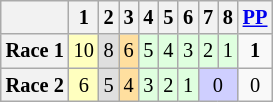<table class="wikitable" style="font-size: 85%;">
<tr>
<th></th>
<th>1</th>
<th>2</th>
<th>3</th>
<th>4</th>
<th>5</th>
<th>6</th>
<th>7</th>
<th>8</th>
<th><a href='#'>PP</a></th>
</tr>
<tr style="text-align:center;">
<th>Race 1</th>
<td style="background:#FFFFBF;">10</td>
<td style="background:#DFDFDF;">8</td>
<td style="background:#FFDF9F;">6</td>
<td style="background:#DFFFDF;">5</td>
<td style="background:#DFFFDF;">4</td>
<td style="background:#DFFFDF;">3</td>
<td style="background:#DFFFDF;">2</td>
<td style="background:#DFFFDF;">1</td>
<td><strong>1</strong></td>
</tr>
<tr style="text-align:center;">
<th>Race 2</th>
<td style="background:#FFFFBF;">6</td>
<td style="background:#DFDFDF;">5</td>
<td style="background:#FFDF9F;">4</td>
<td style="background:#DFFFDF;">3</td>
<td style="background:#DFFFDF;">2</td>
<td style="background:#DFFFDF;">1</td>
<td colspan=2 style="background:#CFCFFF;">0</td>
<td>0</td>
</tr>
</table>
